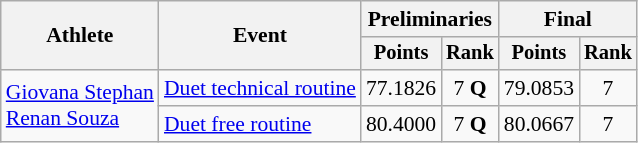<table class=wikitable style="font-size:90%">
<tr>
<th rowspan="2">Athlete</th>
<th rowspan="2">Event</th>
<th colspan="2">Preliminaries</th>
<th colspan="2">Final</th>
</tr>
<tr style="font-size:95%">
<th>Points</th>
<th>Rank</th>
<th>Points</th>
<th>Rank</th>
</tr>
<tr align=center>
<td align=left rowspan=2><a href='#'>Giovana Stephan</a><br><a href='#'>Renan Souza</a></td>
<td align=left><a href='#'>Duet technical routine</a></td>
<td>77.1826</td>
<td>7 <strong>Q</strong></td>
<td>79.0853</td>
<td>7</td>
</tr>
<tr align=center>
<td align=left><a href='#'>Duet free routine</a></td>
<td>80.4000</td>
<td>7 <strong>Q</strong></td>
<td>80.0667</td>
<td>7</td>
</tr>
</table>
